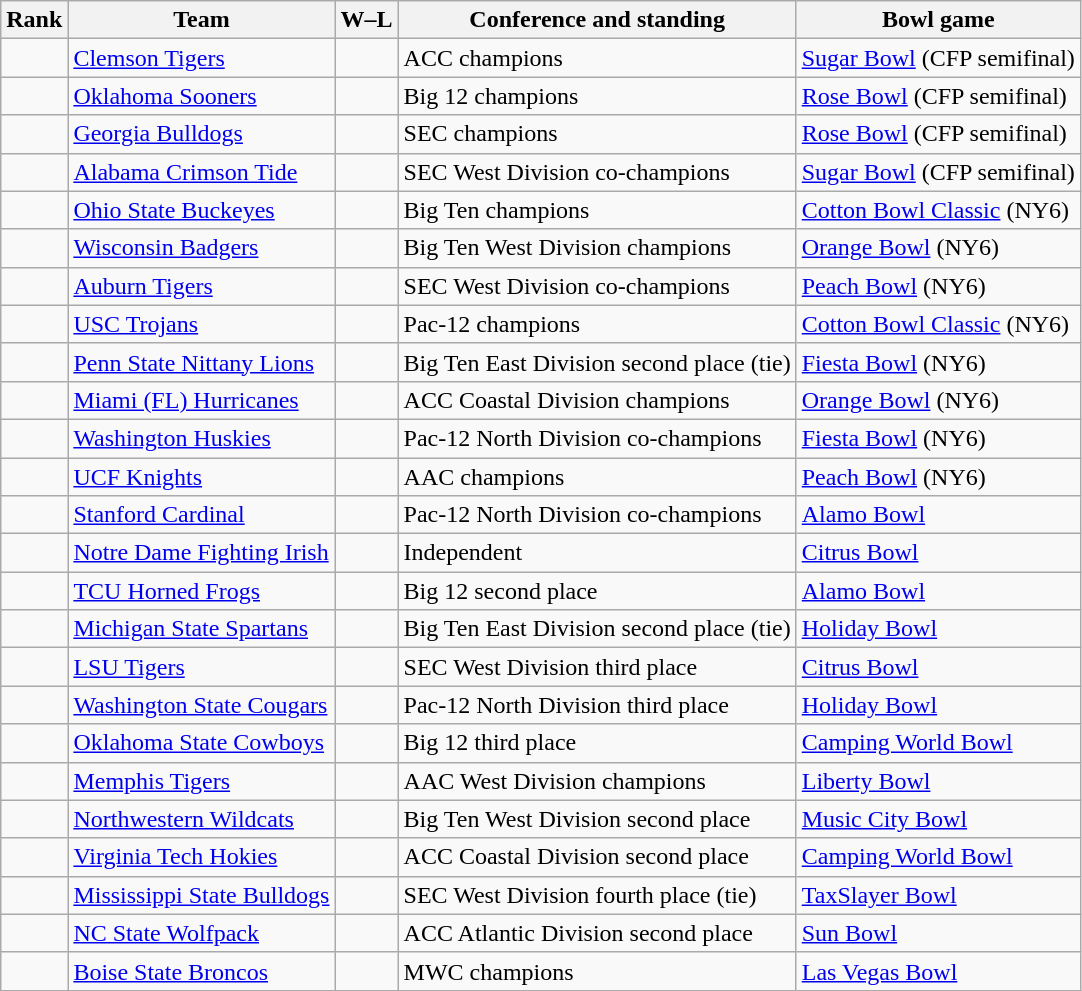<table class="wikitable sortable">
<tr>
<th>Rank</th>
<th>Team</th>
<th>W–L</th>
<th>Conference and standing</th>
<th>Bowl game</th>
</tr>
<tr>
<td></td>
<td><a href='#'>Clemson Tigers</a></td>
<td></td>
<td>ACC champions</td>
<td><a href='#'>Sugar Bowl</a> (CFP semifinal)</td>
</tr>
<tr>
<td></td>
<td><a href='#'>Oklahoma Sooners</a></td>
<td></td>
<td>Big 12 champions</td>
<td><a href='#'>Rose Bowl</a> (CFP semifinal)</td>
</tr>
<tr>
<td></td>
<td><a href='#'>Georgia Bulldogs</a></td>
<td></td>
<td>SEC champions</td>
<td><a href='#'>Rose Bowl</a> (CFP semifinal)</td>
</tr>
<tr>
<td></td>
<td><a href='#'>Alabama Crimson Tide</a></td>
<td></td>
<td>SEC West Division co-champions</td>
<td><a href='#'>Sugar Bowl</a> (CFP semifinal)</td>
</tr>
<tr>
<td></td>
<td><a href='#'>Ohio State Buckeyes</a></td>
<td></td>
<td>Big Ten champions</td>
<td><a href='#'>Cotton Bowl Classic</a> (NY6)</td>
</tr>
<tr>
<td></td>
<td><a href='#'>Wisconsin Badgers</a></td>
<td></td>
<td>Big Ten West Division champions</td>
<td><a href='#'>Orange Bowl</a> (NY6)</td>
</tr>
<tr>
<td></td>
<td><a href='#'>Auburn Tigers</a></td>
<td></td>
<td>SEC West Division co-champions</td>
<td><a href='#'>Peach Bowl</a> (NY6)</td>
</tr>
<tr>
<td></td>
<td><a href='#'>USC Trojans</a></td>
<td></td>
<td>Pac-12 champions</td>
<td><a href='#'>Cotton Bowl Classic</a> (NY6)</td>
</tr>
<tr>
<td></td>
<td><a href='#'>Penn State Nittany Lions</a></td>
<td></td>
<td>Big Ten East Division second place (tie)</td>
<td><a href='#'>Fiesta Bowl</a> (NY6)</td>
</tr>
<tr>
<td></td>
<td><a href='#'>Miami (FL) Hurricanes</a></td>
<td></td>
<td>ACC Coastal Division champions</td>
<td><a href='#'>Orange Bowl</a> (NY6)</td>
</tr>
<tr>
<td></td>
<td><a href='#'>Washington Huskies</a></td>
<td></td>
<td>Pac-12 North Division co-champions</td>
<td><a href='#'>Fiesta Bowl</a> (NY6)</td>
</tr>
<tr>
<td></td>
<td><a href='#'>UCF Knights</a></td>
<td></td>
<td>AAC champions</td>
<td><a href='#'>Peach Bowl</a> (NY6)</td>
</tr>
<tr>
<td></td>
<td><a href='#'>Stanford Cardinal</a></td>
<td></td>
<td>Pac-12 North Division co-champions</td>
<td><a href='#'>Alamo Bowl</a></td>
</tr>
<tr>
<td></td>
<td><a href='#'>Notre Dame Fighting Irish</a></td>
<td></td>
<td>Independent</td>
<td><a href='#'>Citrus Bowl</a></td>
</tr>
<tr>
<td></td>
<td><a href='#'>TCU Horned Frogs</a></td>
<td></td>
<td>Big 12 second place</td>
<td><a href='#'>Alamo Bowl</a></td>
</tr>
<tr>
<td></td>
<td><a href='#'>Michigan State Spartans</a></td>
<td></td>
<td>Big Ten East Division second place (tie)</td>
<td><a href='#'>Holiday Bowl</a></td>
</tr>
<tr>
<td></td>
<td><a href='#'>LSU Tigers</a></td>
<td></td>
<td>SEC West Division third place</td>
<td><a href='#'>Citrus Bowl</a></td>
</tr>
<tr>
<td></td>
<td><a href='#'>Washington State Cougars</a></td>
<td></td>
<td>Pac-12 North Division third place</td>
<td><a href='#'>Holiday Bowl</a></td>
</tr>
<tr>
<td></td>
<td><a href='#'>Oklahoma State Cowboys</a></td>
<td></td>
<td>Big 12 third place</td>
<td><a href='#'>Camping World Bowl</a></td>
</tr>
<tr>
<td></td>
<td><a href='#'>Memphis Tigers</a></td>
<td></td>
<td>AAC West Division champions</td>
<td><a href='#'>Liberty Bowl</a></td>
</tr>
<tr>
<td></td>
<td><a href='#'>Northwestern Wildcats</a></td>
<td></td>
<td>Big Ten West Division second place</td>
<td><a href='#'>Music City Bowl</a></td>
</tr>
<tr>
<td></td>
<td><a href='#'>Virginia Tech Hokies</a></td>
<td></td>
<td>ACC Coastal Division second place</td>
<td><a href='#'>Camping World Bowl</a></td>
</tr>
<tr>
<td></td>
<td><a href='#'>Mississippi State Bulldogs</a></td>
<td></td>
<td>SEC West Division fourth place (tie)</td>
<td><a href='#'>TaxSlayer Bowl</a></td>
</tr>
<tr>
<td></td>
<td><a href='#'>NC State Wolfpack</a></td>
<td></td>
<td>ACC Atlantic Division second place</td>
<td><a href='#'>Sun Bowl</a></td>
</tr>
<tr>
<td></td>
<td><a href='#'>Boise State Broncos</a></td>
<td></td>
<td>MWC champions</td>
<td><a href='#'>Las Vegas Bowl</a></td>
</tr>
</table>
